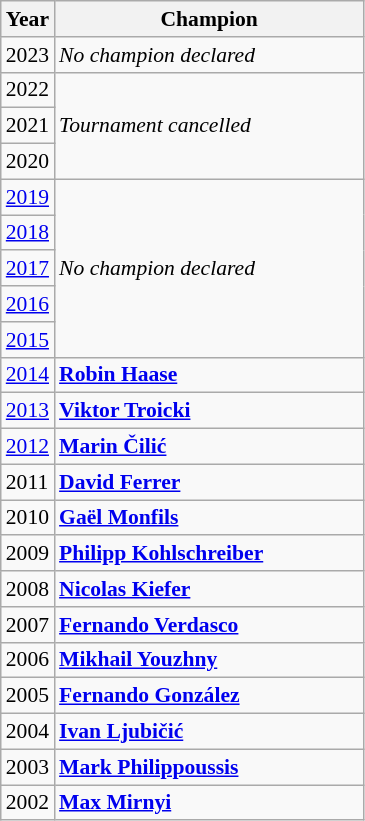<table class="wikitable" style="font-size:90%">
<tr>
<th>Year</th>
<th width="200">Champion</th>
</tr>
<tr>
<td>2023</td>
<td><em>No champion declared</em></td>
</tr>
<tr>
<td>2022</td>
<td rowspan="3"><em>Tournament cancelled</em></td>
</tr>
<tr>
<td>2021</td>
</tr>
<tr>
<td>2020</td>
</tr>
<tr>
<td><a href='#'>2019</a></td>
<td rowspan="5"><em>No champion declared</em></td>
</tr>
<tr>
<td><a href='#'>2018</a></td>
</tr>
<tr>
<td><a href='#'>2017</a></td>
</tr>
<tr>
<td><a href='#'>2016</a></td>
</tr>
<tr>
<td><a href='#'>2015</a></td>
</tr>
<tr>
<td><a href='#'>2014</a></td>
<td> <strong><a href='#'>Robin Haase</a></strong></td>
</tr>
<tr>
<td><a href='#'>2013</a></td>
<td> <strong><a href='#'>Viktor Troicki</a></strong></td>
</tr>
<tr>
<td><a href='#'>2012</a></td>
<td> <strong><a href='#'>Marin Čilić</a></strong></td>
</tr>
<tr>
<td>2011</td>
<td> <strong><a href='#'>David Ferrer</a></strong></td>
</tr>
<tr>
<td>2010</td>
<td> <strong><a href='#'>Gaël Monfils</a></strong></td>
</tr>
<tr>
<td>2009</td>
<td> <strong><a href='#'>Philipp Kohlschreiber</a></strong></td>
</tr>
<tr>
<td>2008</td>
<td> <strong><a href='#'>Nicolas Kiefer</a></strong></td>
</tr>
<tr>
<td>2007</td>
<td> <strong><a href='#'>Fernando Verdasco</a></strong></td>
</tr>
<tr>
<td>2006</td>
<td> <strong><a href='#'>Mikhail Youzhny</a></strong></td>
</tr>
<tr>
<td>2005</td>
<td> <strong><a href='#'>Fernando González</a></strong></td>
</tr>
<tr>
<td>2004</td>
<td> <strong><a href='#'>Ivan Ljubičić</a></strong></td>
</tr>
<tr>
<td>2003</td>
<td> <strong><a href='#'>Mark Philippoussis</a></strong></td>
</tr>
<tr>
<td>2002</td>
<td> <strong><a href='#'>Max Mirnyi</a></strong></td>
</tr>
</table>
